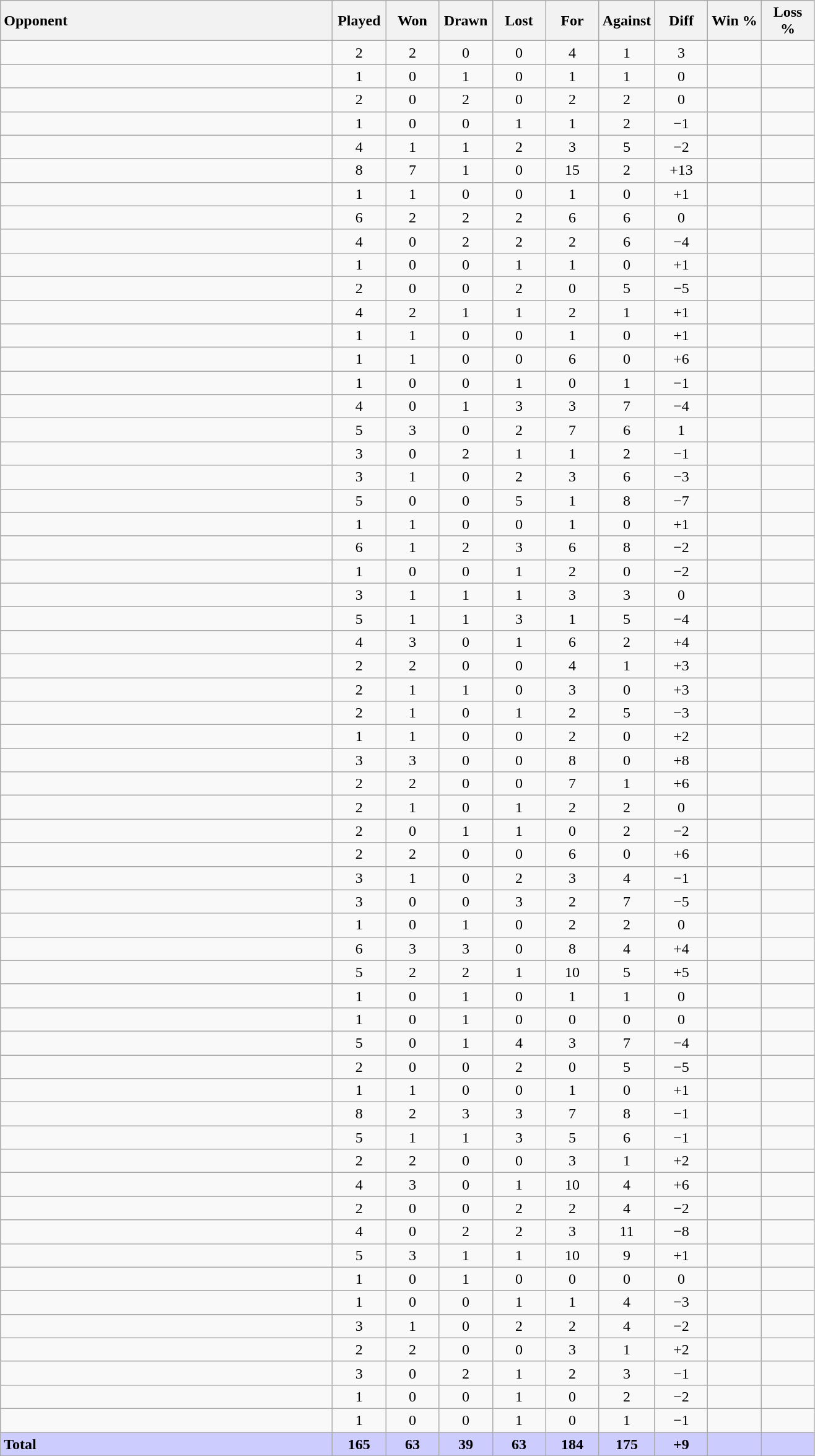<table class="wikitable" style="text-align:center">
<tr>
<th style="width:350px;text-align:left">Opponent</th>
<th style="width:50px">Played</th>
<th style="width:50px">Won</th>
<th style="width:50px">Drawn</th>
<th style="width:50px">Lost</th>
<th style="width:50px">For</th>
<th style="width:50px">Against</th>
<th style="width:50px">Diff</th>
<th style="width:50px">Win %</th>
<th style="width:50px">Loss %</th>
</tr>
<tr>
<td style="text-align:left"><strong></strong></td>
<td>2</td>
<td>2</td>
<td>0</td>
<td>0</td>
<td>4</td>
<td>1</td>
<td>3</td>
<td></td>
<td></td>
</tr>
<tr>
<td style="text-align:left"><strong></strong></td>
<td>1</td>
<td>0</td>
<td>1</td>
<td>0</td>
<td>1</td>
<td>1</td>
<td>0</td>
<td></td>
<td></td>
</tr>
<tr>
<td style="text-align:left"><strong></strong></td>
<td>2</td>
<td>0</td>
<td>2</td>
<td>0</td>
<td>2</td>
<td>2</td>
<td>0</td>
<td></td>
<td></td>
</tr>
<tr>
<td style="text-align:left"><strong></strong></td>
<td>1</td>
<td>0</td>
<td>0</td>
<td>1</td>
<td>1</td>
<td>2</td>
<td>−1</td>
<td></td>
<td></td>
</tr>
<tr>
<td style="text-align:left"><strong></strong></td>
<td>4</td>
<td>1</td>
<td>1</td>
<td>2</td>
<td>3</td>
<td>5</td>
<td>−2</td>
<td></td>
<td></td>
</tr>
<tr>
<td style="text-align:left"><strong></strong></td>
<td>8</td>
<td>7</td>
<td>1</td>
<td>0</td>
<td>15</td>
<td>2</td>
<td>+13</td>
<td></td>
<td></td>
</tr>
<tr>
<td style="text-align:left"><strong></strong></td>
<td>1</td>
<td>1</td>
<td>0</td>
<td>0</td>
<td>1</td>
<td>0</td>
<td>+1</td>
<td></td>
<td></td>
</tr>
<tr>
<td style="text-align:left"><strong></strong></td>
<td>6</td>
<td>2</td>
<td>2</td>
<td>2</td>
<td>6</td>
<td>6</td>
<td>0</td>
<td></td>
<td></td>
</tr>
<tr>
<td style="text-align:left"><strong></strong></td>
<td>4</td>
<td>0</td>
<td>2</td>
<td>2</td>
<td>2</td>
<td>6</td>
<td>−4</td>
<td></td>
<td></td>
</tr>
<tr>
<td style="text-align:left"><strong></strong></td>
<td>1</td>
<td>0</td>
<td>0</td>
<td>1</td>
<td>1</td>
<td>0</td>
<td>+1</td>
<td></td>
<td></td>
</tr>
<tr>
<td style="text-align:left"><strong></strong></td>
<td>2</td>
<td>0</td>
<td>0</td>
<td>2</td>
<td>0</td>
<td>5</td>
<td>−5</td>
<td></td>
<td></td>
</tr>
<tr>
<td style="text-align:left"><strong></strong></td>
<td>4</td>
<td>2</td>
<td>1</td>
<td>1</td>
<td>2</td>
<td>1</td>
<td>+1</td>
<td></td>
<td></td>
</tr>
<tr>
<td style="text-align:left"><strong></strong></td>
<td>1</td>
<td>1</td>
<td>0</td>
<td>0</td>
<td>1</td>
<td>0</td>
<td>+1</td>
<td></td>
<td></td>
</tr>
<tr>
<td style="text-align:left"><strong></strong></td>
<td>1</td>
<td>1</td>
<td>0</td>
<td>0</td>
<td>6</td>
<td>0</td>
<td>+6</td>
<td></td>
<td></td>
</tr>
<tr>
<td style="text-align:left"><strong></strong></td>
<td>1</td>
<td>0</td>
<td>0</td>
<td>1</td>
<td>0</td>
<td>1</td>
<td>−1</td>
<td></td>
<td></td>
</tr>
<tr>
<td style="text-align:left"><strong></strong></td>
<td>4</td>
<td>0</td>
<td>1</td>
<td>3</td>
<td>3</td>
<td>7</td>
<td>−4</td>
<td></td>
<td></td>
</tr>
<tr>
<td style="text-align:left"><strong></strong></td>
<td>5</td>
<td>3</td>
<td>0</td>
<td>2</td>
<td>7</td>
<td>6</td>
<td>1</td>
<td></td>
<td></td>
</tr>
<tr>
<td style="text-align:left"><strong></strong></td>
<td>3</td>
<td>0</td>
<td>2</td>
<td>1</td>
<td>1</td>
<td>2</td>
<td>−1</td>
<td></td>
<td></td>
</tr>
<tr>
<td style="text-align:left"><strong></strong></td>
<td>3</td>
<td>1</td>
<td>0</td>
<td>2</td>
<td>3</td>
<td>6</td>
<td>−3</td>
<td></td>
<td></td>
</tr>
<tr>
<td style="text-align:left"><strong></strong></td>
<td>5</td>
<td>0</td>
<td>0</td>
<td>5</td>
<td>1</td>
<td>8</td>
<td>−7</td>
<td></td>
<td></td>
</tr>
<tr>
<td style="text-align:left"><strong></strong></td>
<td>1</td>
<td>1</td>
<td>0</td>
<td>0</td>
<td>1</td>
<td>0</td>
<td>+1</td>
<td></td>
<td></td>
</tr>
<tr>
<td style="text-align:left"><strong></strong></td>
<td>6</td>
<td>1</td>
<td>2</td>
<td>3</td>
<td>6</td>
<td>8</td>
<td>−2</td>
<td></td>
<td></td>
</tr>
<tr>
<td style="text-align:left"><strong></strong></td>
<td>1</td>
<td>0</td>
<td>0</td>
<td>1</td>
<td>2</td>
<td>0</td>
<td>−2</td>
<td></td>
<td></td>
</tr>
<tr>
<td style="text-align:left"><strong></strong></td>
<td>3</td>
<td>1</td>
<td>1</td>
<td>1</td>
<td>3</td>
<td>3</td>
<td>0</td>
<td></td>
<td></td>
</tr>
<tr>
<td style="text-align:left"><strong></strong></td>
<td>5</td>
<td>1</td>
<td>1</td>
<td>3</td>
<td>1</td>
<td>5</td>
<td>−4</td>
<td></td>
<td></td>
</tr>
<tr>
<td style="text-align:left"><strong></strong></td>
<td>4</td>
<td>3</td>
<td>0</td>
<td>1</td>
<td>6</td>
<td>2</td>
<td>+4</td>
<td></td>
<td></td>
</tr>
<tr>
<td style="text-align:left"><strong></strong></td>
<td>2</td>
<td>2</td>
<td>0</td>
<td>0</td>
<td>4</td>
<td>1</td>
<td>+3</td>
<td></td>
<td></td>
</tr>
<tr>
<td style="text-align:left"><strong></strong></td>
<td>2</td>
<td>1</td>
<td>1</td>
<td>0</td>
<td>3</td>
<td>0</td>
<td>+3</td>
<td></td>
<td></td>
</tr>
<tr>
<td style="text-align:left"><strong></strong></td>
<td>2</td>
<td>1</td>
<td>0</td>
<td>1</td>
<td>2</td>
<td>5</td>
<td>−3</td>
<td></td>
<td></td>
</tr>
<tr>
<td style="text-align:left"><strong></strong></td>
<td>1</td>
<td>1</td>
<td>0</td>
<td>0</td>
<td>2</td>
<td>0</td>
<td>+2</td>
<td></td>
<td></td>
</tr>
<tr>
<td style="text-align:left"><strong></strong></td>
<td>3</td>
<td>3</td>
<td>0</td>
<td>0</td>
<td>8</td>
<td>0</td>
<td>+8</td>
<td></td>
<td></td>
</tr>
<tr>
<td style="text-align:left"><strong></strong></td>
<td>2</td>
<td>2</td>
<td>0</td>
<td>0</td>
<td>7</td>
<td>1</td>
<td>+6</td>
<td></td>
<td></td>
</tr>
<tr>
<td style="text-align:left"><strong></strong></td>
<td>2</td>
<td>1</td>
<td>0</td>
<td>1</td>
<td>2</td>
<td>2</td>
<td>0</td>
<td></td>
<td></td>
</tr>
<tr>
<td style="text-align:left"><strong></strong></td>
<td>2</td>
<td>0</td>
<td>1</td>
<td>1</td>
<td>0</td>
<td>2</td>
<td>−2</td>
<td></td>
<td></td>
</tr>
<tr>
<td style="text-align:left"><strong></strong></td>
<td>2</td>
<td>2</td>
<td>0</td>
<td>0</td>
<td>6</td>
<td>0</td>
<td>+6</td>
<td></td>
<td></td>
</tr>
<tr>
<td style="text-align:left"><strong></strong></td>
<td>3</td>
<td>1</td>
<td>0</td>
<td>2</td>
<td>3</td>
<td>4</td>
<td>−1</td>
<td></td>
<td></td>
</tr>
<tr>
<td style="text-align:left"><strong></strong></td>
<td>3</td>
<td>0</td>
<td>0</td>
<td>3</td>
<td>2</td>
<td>7</td>
<td>−5</td>
<td></td>
<td></td>
</tr>
<tr>
<td style="text-align:left"><strong></strong></td>
<td>1</td>
<td>0</td>
<td>1</td>
<td>0</td>
<td>2</td>
<td>2</td>
<td>0</td>
<td></td>
<td></td>
</tr>
<tr>
<td style="text-align:left"><strong></strong></td>
<td>6</td>
<td>3</td>
<td>3</td>
<td>0</td>
<td>8</td>
<td>4</td>
<td>+4</td>
<td></td>
<td></td>
</tr>
<tr>
<td style="text-align:left"><strong></strong></td>
<td>5</td>
<td>2</td>
<td>2</td>
<td>1</td>
<td>10</td>
<td>5</td>
<td>+5</td>
<td></td>
<td></td>
</tr>
<tr>
<td style="text-align:left"><strong></strong></td>
<td>1</td>
<td>0</td>
<td>1</td>
<td>0</td>
<td>1</td>
<td>1</td>
<td>0</td>
<td></td>
<td></td>
</tr>
<tr>
<td style="text-align:left"><strong></strong></td>
<td>1</td>
<td>0</td>
<td>1</td>
<td>0</td>
<td>0</td>
<td>0</td>
<td>0</td>
<td></td>
<td></td>
</tr>
<tr>
<td style="text-align:left"><strong></strong></td>
<td>5</td>
<td>0</td>
<td>1</td>
<td>4</td>
<td>3</td>
<td>7</td>
<td>−4</td>
<td></td>
<td></td>
</tr>
<tr>
<td style="text-align:left"><strong></strong></td>
<td>2</td>
<td>0</td>
<td>0</td>
<td>2</td>
<td>0</td>
<td>5</td>
<td>−5</td>
<td></td>
<td></td>
</tr>
<tr>
<td style="text-align:left"><strong></strong></td>
<td>1</td>
<td>1</td>
<td>0</td>
<td>0</td>
<td>1</td>
<td>0</td>
<td>+1</td>
<td></td>
<td></td>
</tr>
<tr>
<td style="text-align:left"><strong></strong></td>
<td>8</td>
<td>2</td>
<td>3</td>
<td>3</td>
<td>7</td>
<td>8</td>
<td>−1</td>
<td></td>
<td></td>
</tr>
<tr>
<td style="text-align:left"><strong></strong></td>
<td>5</td>
<td>1</td>
<td>1</td>
<td>3</td>
<td>5</td>
<td>6</td>
<td>−1</td>
<td></td>
<td></td>
</tr>
<tr>
<td style="text-align:left"><strong></strong></td>
<td>2</td>
<td>2</td>
<td>0</td>
<td>0</td>
<td>3</td>
<td>1</td>
<td>+2</td>
<td></td>
<td></td>
</tr>
<tr>
<td style="text-align:left"><strong></strong></td>
<td>4</td>
<td>3</td>
<td>0</td>
<td>1</td>
<td>10</td>
<td>4</td>
<td>+6</td>
<td></td>
<td></td>
</tr>
<tr>
<td style="text-align:left"><strong></strong></td>
<td>2</td>
<td>0</td>
<td>0</td>
<td>2</td>
<td>2</td>
<td>4</td>
<td>−2</td>
<td></td>
<td></td>
</tr>
<tr>
<td style="text-align:left"><strong></strong></td>
<td>4</td>
<td>0</td>
<td>2</td>
<td>2</td>
<td>3</td>
<td>11</td>
<td>−8</td>
<td></td>
<td></td>
</tr>
<tr>
<td style="text-align:left"><strong></strong></td>
<td>5</td>
<td>3</td>
<td>1</td>
<td>1</td>
<td>10</td>
<td>9</td>
<td>+1</td>
<td></td>
<td></td>
</tr>
<tr>
<td style="text-align:left"><strong></strong></td>
<td>1</td>
<td>0</td>
<td>1</td>
<td>0</td>
<td>0</td>
<td>0</td>
<td>0</td>
<td></td>
<td></td>
</tr>
<tr>
<td style="text-align:left"><strong></strong></td>
<td>1</td>
<td>0</td>
<td>0</td>
<td>1</td>
<td>1</td>
<td>4</td>
<td>−3</td>
<td></td>
<td></td>
</tr>
<tr>
<td style="text-align:left"><strong></strong></td>
<td>3</td>
<td>1</td>
<td>0</td>
<td>2</td>
<td>2</td>
<td>4</td>
<td>−2</td>
<td></td>
<td></td>
</tr>
<tr>
<td style="text-align:left"><strong></strong></td>
<td>2</td>
<td>2</td>
<td>0</td>
<td>0</td>
<td>3</td>
<td>1</td>
<td>+2</td>
<td></td>
<td></td>
</tr>
<tr>
<td style="text-align:left"><strong></strong></td>
<td>3</td>
<td>0</td>
<td>2</td>
<td>1</td>
<td>2</td>
<td>3</td>
<td>−1</td>
<td></td>
<td></td>
</tr>
<tr>
<td style="text-align:left"><strong></strong></td>
<td>1</td>
<td>0</td>
<td>0</td>
<td>1</td>
<td>0</td>
<td>2</td>
<td>−2</td>
<td></td>
<td></td>
</tr>
<tr>
<td style="text-align:left"><strong></strong></td>
<td>1</td>
<td>0</td>
<td>0</td>
<td>1</td>
<td>0</td>
<td>1</td>
<td>−1</td>
<td></td>
<td></td>
</tr>
<tr style="background:#ccf">
<td style="text-align:left"><strong>Total</strong></td>
<td><strong>165</strong></td>
<td><strong>63</strong></td>
<td><strong>39</strong></td>
<td><strong>63</strong></td>
<td><strong>184</strong></td>
<td><strong>175</strong></td>
<td><strong>+9</strong></td>
<td><strong></strong></td>
<td><strong></strong></td>
</tr>
</table>
